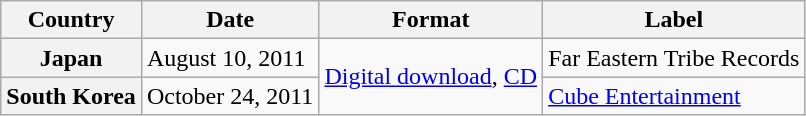<table class="wikitable plainrowheaders">
<tr>
<th scope="col">Country</th>
<th>Date</th>
<th>Format</th>
<th>Label</th>
</tr>
<tr>
<th scope="row">Japan</th>
<td>August 10, 2011</td>
<td rowspan="2" scope="row"><a href='#'>Digital download</a>, <a href='#'>CD</a></td>
<td>Far Eastern Tribe Records</td>
</tr>
<tr>
<th scope="row">South Korea</th>
<td>October 24, 2011</td>
<td><a href='#'>Cube Entertainment</a></td>
</tr>
</table>
